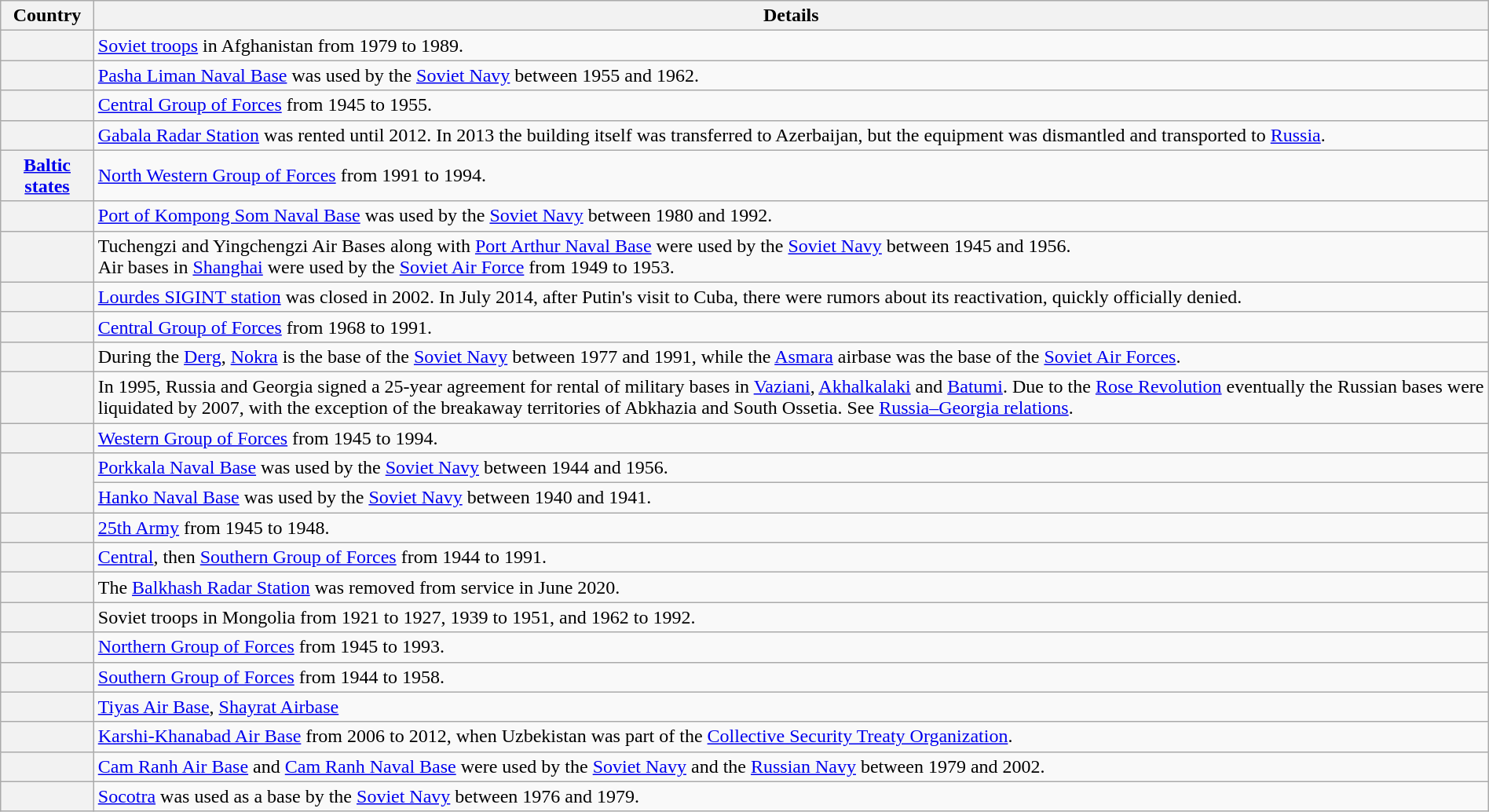<table class="wikitable" style="margin:auto; width:100%;">
<tr>
<th>Country</th>
<th>Details</th>
</tr>
<tr>
<th></th>
<td><a href='#'>Soviet troops</a> in Afghanistan from 1979 to 1989.</td>
</tr>
<tr>
<th></th>
<td><a href='#'>Pasha Liman Naval Base</a> was used by the <a href='#'>Soviet Navy</a> between 1955 and 1962.</td>
</tr>
<tr>
<th></th>
<td><a href='#'>Central Group of Forces</a> from 1945 to 1955.</td>
</tr>
<tr>
<th></th>
<td><a href='#'>Gabala Radar Station</a> was rented until 2012. In 2013 the building itself was transferred to Azerbaijan, but the equipment was dismantled and transported to <a href='#'>Russia</a>.</td>
</tr>
<tr>
<th> <a href='#'>Baltic states</a></th>
<td><a href='#'>North Western Group of Forces</a> from 1991 to 1994.</td>
</tr>
<tr>
<th></th>
<td><a href='#'>Port of Kompong Som Naval Base</a> was used by the <a href='#'>Soviet Navy</a> between 1980 and 1992.</td>
</tr>
<tr>
<th></th>
<td>Tuchengzi and Yingchengzi Air Bases along with <a href='#'>Port Arthur Naval Base</a> were used by the <a href='#'>Soviet Navy</a> between 1945 and 1956.<br>Air bases in <a href='#'>Shanghai</a> were used by the <a href='#'>Soviet Air Force</a> from 1949 to 1953.</td>
</tr>
<tr>
<th></th>
<td><a href='#'>Lourdes SIGINT station</a> was closed in 2002. In July 2014, after Putin's visit to Cuba, there were rumors about its reactivation, quickly officially denied.</td>
</tr>
<tr>
<th></th>
<td><a href='#'>Central Group of Forces</a> from 1968 to 1991.</td>
</tr>
<tr>
<th></th>
<td>During the <a href='#'>Derg</a>, <a href='#'>Nokra</a> is the base of the <a href='#'>Soviet Navy</a> between 1977 and 1991, while the <a href='#'>Asmara</a> airbase was the base of the <a href='#'>Soviet Air Forces</a>.</td>
</tr>
<tr>
<th></th>
<td>In 1995, Russia and Georgia signed a 25-year agreement for rental of military bases in <a href='#'>Vaziani</a>, <a href='#'>Akhalkalaki</a> and <a href='#'>Batumi</a>. Due to the <a href='#'>Rose Revolution</a> eventually the Russian bases were liquidated by 2007, with the exception of the breakaway territories of Abkhazia and South Ossetia. See <a href='#'>Russia–Georgia relations</a>.</td>
</tr>
<tr>
<th></th>
<td><a href='#'>Western Group of Forces</a> from 1945 to 1994.</td>
</tr>
<tr>
<th rowspan="2"></th>
<td><a href='#'>Porkkala Naval Base</a>  was used by the <a href='#'>Soviet Navy</a> between 1944 and 1956.</td>
</tr>
<tr>
<td><a href='#'>Hanko Naval Base</a>  was used by the <a href='#'>Soviet Navy</a> between 1940 and 1941.</td>
</tr>
<tr>
<th></th>
<td><a href='#'>25th Army</a> from 1945 to 1948.</td>
</tr>
<tr>
<th></th>
<td><a href='#'>Central</a>, then <a href='#'>Southern Group of Forces</a> from 1944 to 1991.</td>
</tr>
<tr>
<th></th>
<td>The <a href='#'>Balkhash Radar Station</a> was removed from service in June 2020.</td>
</tr>
<tr>
<th></th>
<td>Soviet troops in Mongolia from 1921 to 1927, 1939 to 1951, and 1962 to 1992.</td>
</tr>
<tr>
<th></th>
<td><a href='#'>Northern Group of Forces</a> from 1945 to 1993.</td>
</tr>
<tr>
<th></th>
<td><a href='#'>Southern Group of Forces</a> from 1944 to 1958.</td>
</tr>
<tr>
<th></th>
<td><a href='#'>Tiyas Air Base</a>, <a href='#'>Shayrat Airbase</a></td>
</tr>
<tr>
<th></th>
<td><a href='#'>Karshi-Khanabad Air Base</a> from 2006 to 2012, when Uzbekistan was part of the <a href='#'>Collective Security Treaty Organization</a>.</td>
</tr>
<tr>
<th></th>
<td><a href='#'>Cam Ranh Air Base</a> and <a href='#'>Cam Ranh Naval Base</a> were used by the <a href='#'>Soviet Navy</a> and the <a href='#'>Russian Navy</a> between 1979 and 2002.</td>
</tr>
<tr>
<th></th>
<td><a href='#'>Socotra</a> was used as a base by the <a href='#'>Soviet Navy</a> between 1976 and 1979.</td>
</tr>
</table>
